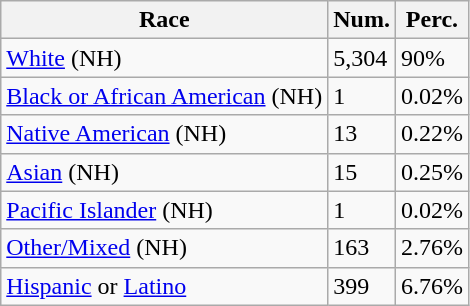<table class="wikitable">
<tr>
<th>Race</th>
<th>Num.</th>
<th>Perc.</th>
</tr>
<tr>
<td><a href='#'>White</a> (NH)</td>
<td>5,304</td>
<td>90%</td>
</tr>
<tr>
<td><a href='#'>Black or African American</a> (NH)</td>
<td>1</td>
<td>0.02%</td>
</tr>
<tr>
<td><a href='#'>Native American</a> (NH)</td>
<td>13</td>
<td>0.22%</td>
</tr>
<tr>
<td><a href='#'>Asian</a> (NH)</td>
<td>15</td>
<td>0.25%</td>
</tr>
<tr>
<td><a href='#'>Pacific Islander</a> (NH)</td>
<td>1</td>
<td>0.02%</td>
</tr>
<tr>
<td><a href='#'>Other/Mixed</a> (NH)</td>
<td>163</td>
<td>2.76%</td>
</tr>
<tr>
<td><a href='#'>Hispanic</a> or <a href='#'>Latino</a></td>
<td>399</td>
<td>6.76%</td>
</tr>
</table>
